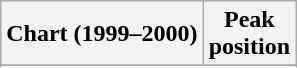<table class="wikitable plainrowheaders sortable" style="text-align:center;">
<tr>
<th>Chart (1999–2000)</th>
<th>Peak<br>position</th>
</tr>
<tr>
</tr>
<tr>
</tr>
<tr>
</tr>
<tr>
</tr>
<tr>
</tr>
<tr>
</tr>
<tr>
</tr>
<tr>
</tr>
<tr>
</tr>
<tr>
</tr>
<tr>
</tr>
<tr>
</tr>
<tr>
</tr>
<tr>
</tr>
</table>
